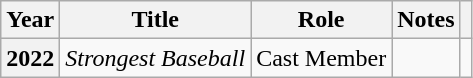<table class="wikitable sortable plainrowheaders">
<tr>
<th scope="col">Year</th>
<th scope="col">Title</th>
<th scope="col">Role</th>
<th scope="col">Notes</th>
<th scope="col" class="unsortable"></th>
</tr>
<tr>
<th scope="row">2022</th>
<td><em>Strongest Baseball</em></td>
<td>Cast Member</td>
<td></td>
<td></td>
</tr>
</table>
